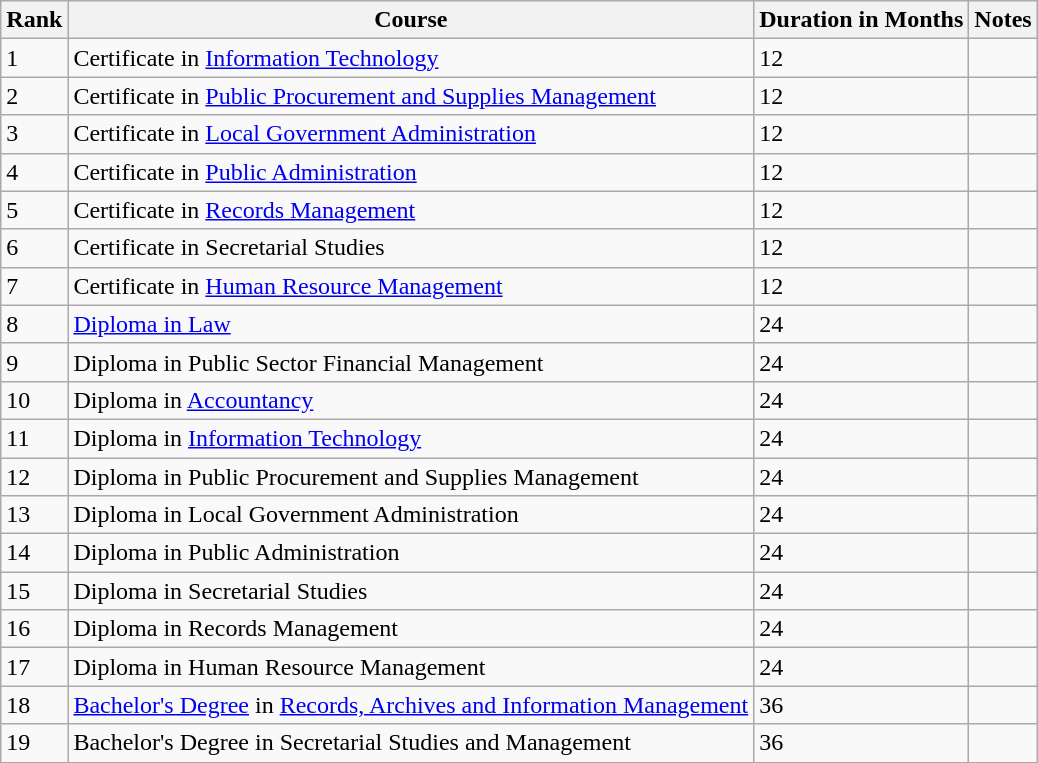<table class="wikitable sortable" style="margin: 0.5em auto">
<tr>
<th>Rank</th>
<th>Course</th>
<th>Duration in Months</th>
<th>Notes</th>
</tr>
<tr>
<td>1</td>
<td>Certificate in <a href='#'>Information Technology</a></td>
<td>12</td>
<td></td>
</tr>
<tr>
<td>2</td>
<td>Certificate in <a href='#'>Public Procurement and Supplies Management</a></td>
<td>12</td>
<td></td>
</tr>
<tr>
<td>3</td>
<td>Certificate in <a href='#'>Local Government Administration</a></td>
<td>12</td>
<td></td>
</tr>
<tr>
<td>4</td>
<td>Certificate in <a href='#'>Public Administration</a></td>
<td>12</td>
<td></td>
</tr>
<tr>
<td>5</td>
<td>Certificate in <a href='#'>Records Management</a></td>
<td>12</td>
<td></td>
</tr>
<tr>
<td>6</td>
<td>Certificate in Secretarial Studies</td>
<td>12</td>
<td></td>
</tr>
<tr>
<td>7</td>
<td>Certificate in <a href='#'>Human Resource Management</a></td>
<td>12</td>
<td></td>
</tr>
<tr>
<td>8</td>
<td><a href='#'>Diploma in Law</a></td>
<td>24</td>
<td></td>
</tr>
<tr>
<td>9</td>
<td>Diploma in Public Sector Financial Management</td>
<td>24</td>
<td></td>
</tr>
<tr>
<td>10</td>
<td>Diploma in <a href='#'>Accountancy</a></td>
<td>24</td>
<td></td>
</tr>
<tr>
<td>11</td>
<td>Diploma in <a href='#'>Information Technology</a></td>
<td>24</td>
<td></td>
</tr>
<tr>
<td>12</td>
<td>Diploma in Public Procurement and Supplies Management</td>
<td>24</td>
<td></td>
</tr>
<tr>
<td>13</td>
<td>Diploma in Local Government Administration</td>
<td>24</td>
<td></td>
</tr>
<tr>
<td>14</td>
<td>Diploma in Public Administration</td>
<td>24</td>
<td></td>
</tr>
<tr>
<td>15</td>
<td>Diploma in Secretarial Studies</td>
<td>24</td>
<td></td>
</tr>
<tr>
<td>16</td>
<td>Diploma in Records Management</td>
<td>24</td>
<td></td>
</tr>
<tr>
<td>17</td>
<td>Diploma in Human Resource Management</td>
<td>24</td>
<td></td>
</tr>
<tr>
<td>18</td>
<td><a href='#'>Bachelor's Degree</a> in <a href='#'>Records, Archives and Information Management</a></td>
<td>36</td>
<td></td>
</tr>
<tr>
<td>19</td>
<td>Bachelor's Degree in Secretarial Studies and Management</td>
<td>36</td>
<td></td>
</tr>
<tr>
</tr>
</table>
